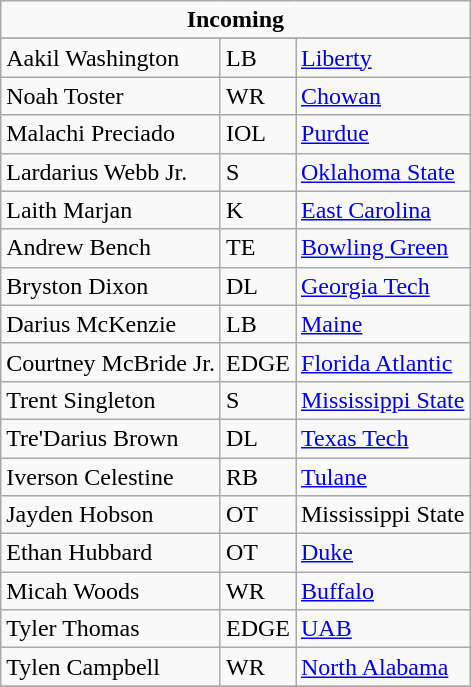<table class="wikitable">
<tr>
<td align="center" Colspan="3"><strong>Incoming</strong><br></td>
</tr>
<tr>
</tr>
<tr>
<td>Aakil Washington</td>
<td>LB</td>
<td><a href='#'>Liberty</a></td>
</tr>
<tr>
<td>Noah Toster</td>
<td>WR</td>
<td><a href='#'>Chowan</a></td>
</tr>
<tr>
<td>Malachi Preciado</td>
<td>IOL</td>
<td><a href='#'>Purdue</a></td>
</tr>
<tr>
<td>Lardarius Webb Jr.</td>
<td>S</td>
<td><a href='#'>Oklahoma State</a></td>
</tr>
<tr>
<td>Laith Marjan</td>
<td>K</td>
<td><a href='#'>East Carolina</a></td>
</tr>
<tr>
<td>Andrew Bench</td>
<td>TE</td>
<td><a href='#'>Bowling Green</a></td>
</tr>
<tr>
<td>Bryston Dixon</td>
<td>DL</td>
<td><a href='#'>Georgia Tech</a></td>
</tr>
<tr>
<td>Darius McKenzie</td>
<td>LB</td>
<td><a href='#'>Maine</a></td>
</tr>
<tr>
<td>Courtney McBride Jr.</td>
<td>EDGE</td>
<td><a href='#'>Florida Atlantic</a></td>
</tr>
<tr>
<td>Trent Singleton</td>
<td>S</td>
<td><a href='#'>Mississippi State</a></td>
</tr>
<tr>
<td>Tre'Darius Brown</td>
<td>DL</td>
<td><a href='#'>Texas Tech</a></td>
</tr>
<tr>
<td>Iverson Celestine</td>
<td>RB</td>
<td><a href='#'>Tulane</a></td>
</tr>
<tr>
<td>Jayden Hobson</td>
<td>OT</td>
<td>Mississippi State</td>
</tr>
<tr>
<td>Ethan Hubbard</td>
<td>OT</td>
<td><a href='#'>Duke</a></td>
</tr>
<tr>
<td>Micah Woods</td>
<td>WR</td>
<td><a href='#'>Buffalo</a></td>
</tr>
<tr>
<td>Tyler Thomas</td>
<td>EDGE</td>
<td><a href='#'>UAB</a></td>
</tr>
<tr>
<td>Tylen Campbell</td>
<td>WR</td>
<td><a href='#'>North Alabama</a></td>
</tr>
<tr>
</tr>
</table>
